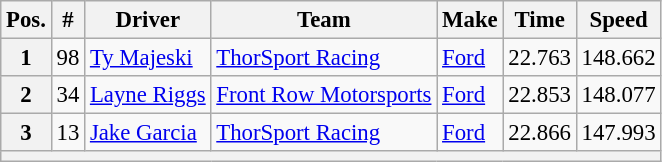<table class="wikitable" style="font-size:95%">
<tr>
<th>Pos.</th>
<th>#</th>
<th>Driver</th>
<th>Team</th>
<th>Make</th>
<th>Time</th>
<th>Speed</th>
</tr>
<tr>
<th>1</th>
<td>98</td>
<td><a href='#'>Ty Majeski</a></td>
<td><a href='#'>ThorSport Racing</a></td>
<td><a href='#'>Ford</a></td>
<td>22.763</td>
<td>148.662</td>
</tr>
<tr>
<th>2</th>
<td>34</td>
<td><a href='#'>Layne Riggs</a></td>
<td><a href='#'>Front Row Motorsports</a></td>
<td><a href='#'>Ford</a></td>
<td>22.853</td>
<td>148.077</td>
</tr>
<tr>
<th>3</th>
<td>13</td>
<td><a href='#'>Jake Garcia</a></td>
<td><a href='#'>ThorSport Racing</a></td>
<td><a href='#'>Ford</a></td>
<td>22.866</td>
<td>147.993</td>
</tr>
<tr>
<th colspan="7"></th>
</tr>
</table>
